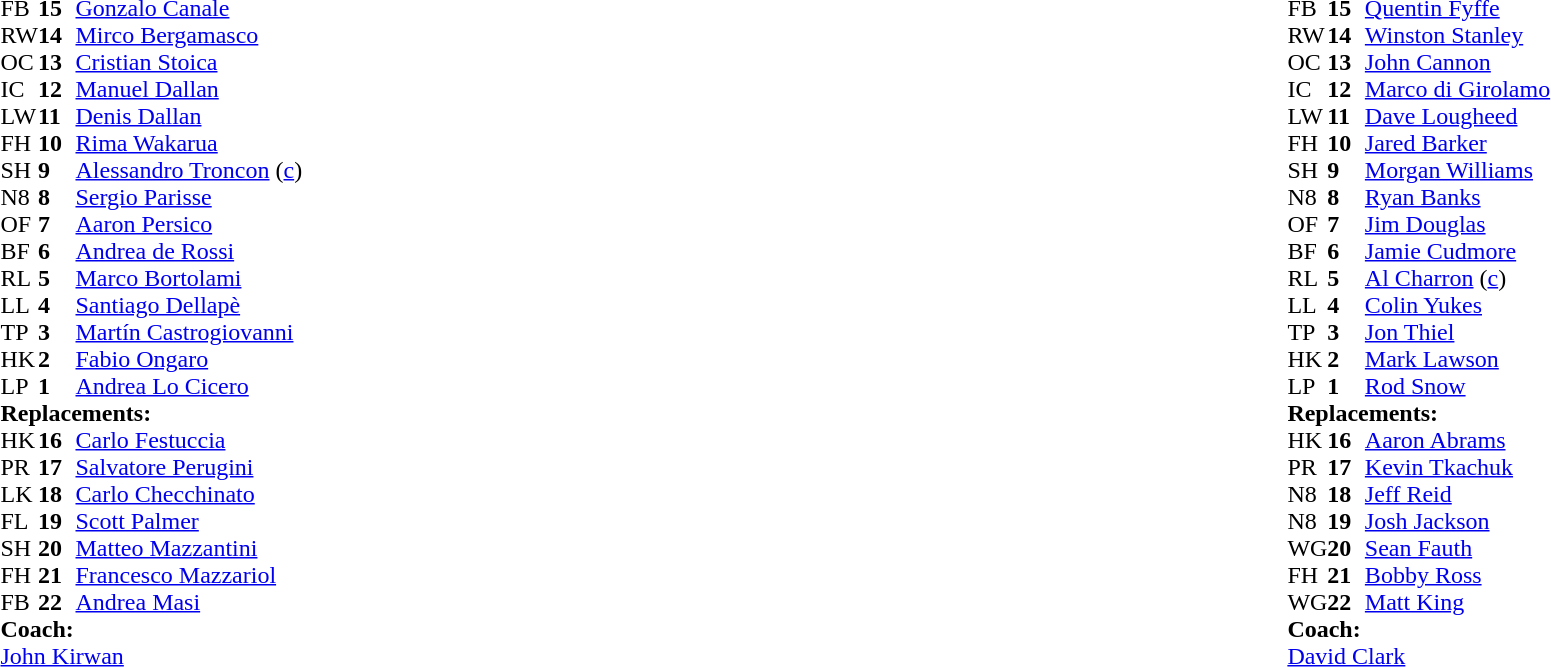<table style="width:100%">
<tr>
<td style="vertical-align:top;width:50%"><br><table cellspacing="0" cellpadding="0">
<tr>
<th width="25"></th>
<th width="25"></th>
</tr>
<tr>
<td>FB</td>
<td><strong>15</strong></td>
<td><a href='#'>Gonzalo Canale</a></td>
</tr>
<tr>
<td>RW</td>
<td><strong>14</strong></td>
<td><a href='#'>Mirco Bergamasco</a></td>
</tr>
<tr>
<td>OC</td>
<td><strong>13</strong></td>
<td><a href='#'>Cristian Stoica</a></td>
</tr>
<tr>
<td>IC</td>
<td><strong>12</strong></td>
<td><a href='#'>Manuel Dallan</a></td>
</tr>
<tr>
<td>LW</td>
<td><strong>11</strong></td>
<td><a href='#'>Denis Dallan</a></td>
</tr>
<tr>
<td>FH</td>
<td><strong>10</strong></td>
<td><a href='#'>Rima Wakarua</a></td>
</tr>
<tr>
<td>SH</td>
<td><strong>9</strong></td>
<td><a href='#'>Alessandro Troncon</a> (<a href='#'>c</a>)</td>
</tr>
<tr>
<td>N8</td>
<td><strong>8</strong></td>
<td><a href='#'>Sergio Parisse</a></td>
</tr>
<tr>
<td>OF</td>
<td><strong>7</strong></td>
<td><a href='#'>Aaron Persico</a></td>
</tr>
<tr>
<td>BF</td>
<td><strong>6</strong></td>
<td><a href='#'>Andrea de Rossi</a></td>
</tr>
<tr>
<td>RL</td>
<td><strong>5</strong></td>
<td><a href='#'>Marco Bortolami</a></td>
</tr>
<tr>
<td>LL</td>
<td><strong>4</strong></td>
<td><a href='#'>Santiago Dellapè</a></td>
</tr>
<tr>
<td>TP</td>
<td><strong>3</strong></td>
<td><a href='#'>Martín Castrogiovanni</a></td>
</tr>
<tr>
<td>HK</td>
<td><strong>2</strong></td>
<td><a href='#'>Fabio Ongaro</a></td>
</tr>
<tr>
<td>LP</td>
<td><strong>1</strong></td>
<td><a href='#'>Andrea Lo Cicero</a></td>
</tr>
<tr>
<td colspan="3"><strong>Replacements:</strong></td>
</tr>
<tr>
<td>HK</td>
<td><strong>16</strong></td>
<td><a href='#'>Carlo Festuccia</a></td>
</tr>
<tr>
<td>PR</td>
<td><strong>17</strong></td>
<td><a href='#'>Salvatore Perugini</a></td>
</tr>
<tr>
<td>LK</td>
<td><strong>18</strong></td>
<td><a href='#'>Carlo Checchinato</a></td>
</tr>
<tr>
<td>FL</td>
<td><strong>19</strong></td>
<td><a href='#'>Scott Palmer</a></td>
</tr>
<tr>
<td>SH</td>
<td><strong>20</strong></td>
<td><a href='#'>Matteo Mazzantini</a></td>
</tr>
<tr>
<td>FH</td>
<td><strong>21</strong></td>
<td><a href='#'>Francesco Mazzariol</a></td>
</tr>
<tr>
<td>FB</td>
<td><strong>22</strong></td>
<td><a href='#'>Andrea Masi</a></td>
</tr>
<tr>
<td colspan="3"><strong>Coach:</strong></td>
</tr>
<tr>
<td colspan="3"> <a href='#'>John Kirwan</a></td>
</tr>
</table>
</td>
<td style="vertical-align:top"></td>
<td style="vertical-align:top;width:50%"><br><table cellspacing="0" cellpadding="0" style="margin:auto">
<tr>
<th width="25"></th>
<th width="25"></th>
</tr>
<tr>
<td>FB</td>
<td><strong>15</strong></td>
<td><a href='#'>Quentin Fyffe</a></td>
</tr>
<tr>
<td>RW</td>
<td><strong>14</strong></td>
<td><a href='#'>Winston Stanley</a></td>
</tr>
<tr>
<td>OC</td>
<td><strong>13</strong></td>
<td><a href='#'>John Cannon</a></td>
</tr>
<tr>
<td>IC</td>
<td><strong>12</strong></td>
<td><a href='#'>Marco di Girolamo</a></td>
</tr>
<tr>
<td>LW</td>
<td><strong>11</strong></td>
<td><a href='#'>Dave Lougheed</a></td>
</tr>
<tr>
<td>FH</td>
<td><strong>10</strong></td>
<td><a href='#'>Jared Barker</a></td>
</tr>
<tr>
<td>SH</td>
<td><strong>9</strong></td>
<td><a href='#'>Morgan Williams</a></td>
</tr>
<tr>
<td>N8</td>
<td><strong>8</strong></td>
<td><a href='#'>Ryan Banks</a></td>
</tr>
<tr>
<td>OF</td>
<td><strong>7</strong></td>
<td><a href='#'>Jim Douglas</a></td>
</tr>
<tr>
<td>BF</td>
<td><strong>6</strong></td>
<td><a href='#'>Jamie Cudmore</a></td>
</tr>
<tr>
<td>RL</td>
<td><strong>5</strong></td>
<td><a href='#'>Al Charron</a> (<a href='#'>c</a>)</td>
</tr>
<tr>
<td>LL</td>
<td><strong>4</strong></td>
<td><a href='#'>Colin Yukes</a></td>
</tr>
<tr>
<td>TP</td>
<td><strong>3</strong></td>
<td><a href='#'>Jon Thiel</a></td>
</tr>
<tr>
<td>HK</td>
<td><strong>2</strong></td>
<td><a href='#'>Mark Lawson</a></td>
</tr>
<tr>
<td>LP</td>
<td><strong>1</strong></td>
<td><a href='#'>Rod Snow</a></td>
</tr>
<tr>
<td colspan="3"><strong>Replacements:</strong></td>
</tr>
<tr>
<td>HK</td>
<td><strong>16</strong></td>
<td><a href='#'>Aaron Abrams</a></td>
</tr>
<tr>
<td>PR</td>
<td><strong>17</strong></td>
<td><a href='#'>Kevin Tkachuk</a></td>
</tr>
<tr>
<td>N8</td>
<td><strong>18</strong></td>
<td><a href='#'>Jeff Reid</a></td>
</tr>
<tr>
<td>N8</td>
<td><strong>19</strong></td>
<td><a href='#'>Josh Jackson</a></td>
</tr>
<tr>
<td>WG</td>
<td><strong>20</strong></td>
<td><a href='#'>Sean Fauth</a></td>
</tr>
<tr>
<td>FH</td>
<td><strong>21</strong></td>
<td><a href='#'>Bobby Ross</a></td>
</tr>
<tr>
<td>WG</td>
<td><strong>22</strong></td>
<td><a href='#'>Matt King</a></td>
</tr>
<tr>
<td colspan="3"><strong>Coach:</strong></td>
</tr>
<tr>
<td colspan="3"> <a href='#'>David Clark</a></td>
</tr>
</table>
</td>
</tr>
</table>
